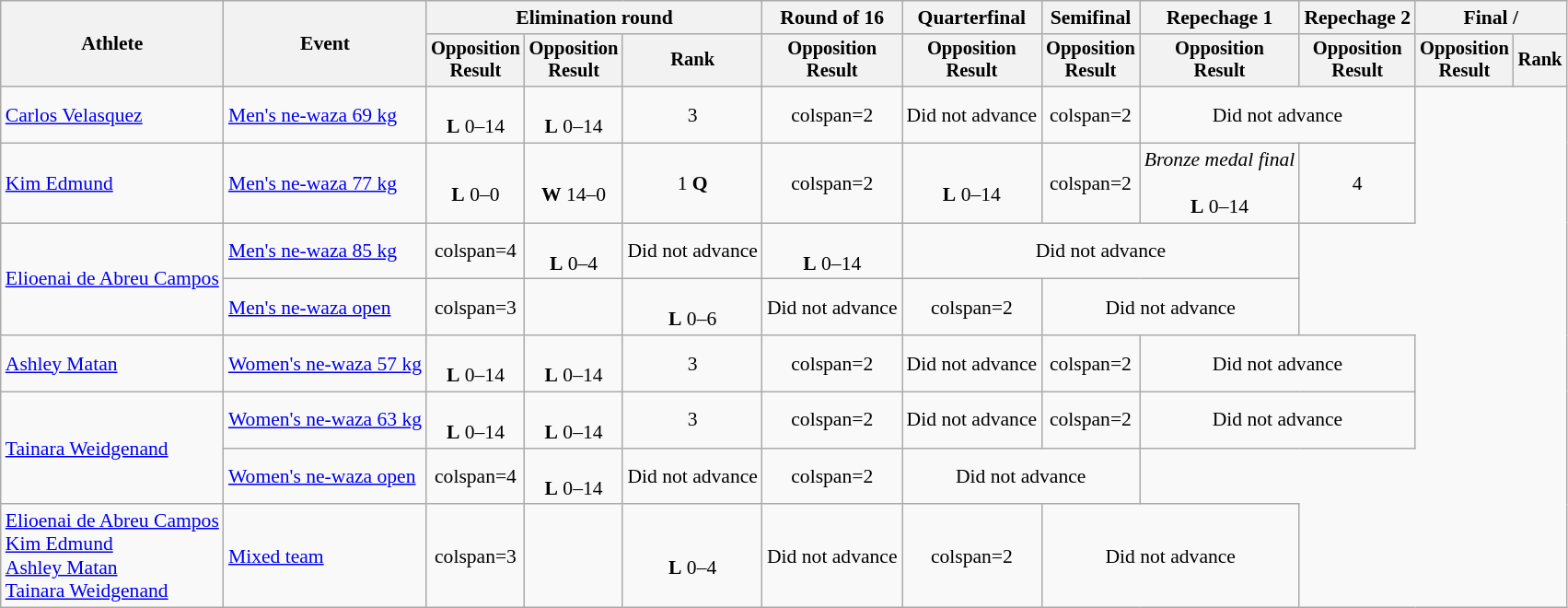<table class=wikitable style=font-size:90%;text-align:center>
<tr>
<th rowspan=2>Athlete</th>
<th rowspan=2>Event</th>
<th colspan=3>Elimination round</th>
<th>Round of 16</th>
<th>Quarterfinal</th>
<th>Semifinal</th>
<th>Repechage 1</th>
<th>Repechage 2</th>
<th colspan=2>Final / </th>
</tr>
<tr style=font-size:95%>
<th>Opposition<br>Result</th>
<th>Opposition<br>Result</th>
<th>Rank</th>
<th>Opposition<br>Result</th>
<th>Opposition<br>Result</th>
<th>Opposition<br>Result</th>
<th>Opposition<br>Result</th>
<th>Opposition<br>Result</th>
<th>Opposition<br>Result</th>
<th>Rank</th>
</tr>
<tr>
<td align=left><a href='#'>Carlos Velasquez</a></td>
<td align=left><a href='#'>Men's ne-waza 69 kg</a></td>
<td><br><strong>L</strong> 0–14</td>
<td><br><strong>L</strong> 0–14</td>
<td>3</td>
<td>colspan=2 </td>
<td>Did not advance</td>
<td>colspan=2 </td>
<td colspan=2>Did not advance</td>
</tr>
<tr>
<td align=left><a href='#'>Kim Edmund</a></td>
<td align=left><a href='#'>Men's ne-waza 77 kg</a></td>
<td><br><strong>L</strong> 0–0</td>
<td><br><strong>W</strong> 14–0</td>
<td>1 <strong>Q</strong></td>
<td>colspan=2 </td>
<td><br><strong>L</strong> 0–14</td>
<td>colspan=2 </td>
<td><em>Bronze medal final</em><br><br><strong>L</strong> 0–14</td>
<td>4</td>
</tr>
<tr>
<td align=left rowspan=2><a href='#'>Elioenai de Abreu Campos</a></td>
<td align=left><a href='#'>Men's ne-waza 85 kg</a></td>
<td>colspan=4 </td>
<td><br><strong>L</strong> 0–4</td>
<td>Did not advance</td>
<td><br><strong>L</strong> 0–14</td>
<td colspan=3>Did not advance</td>
</tr>
<tr>
<td align=left><a href='#'>Men's ne-waza open</a></td>
<td>colspan=3 </td>
<td></td>
<td><br><strong>L</strong> 0–6</td>
<td>Did not advance</td>
<td>colspan=2 </td>
<td colspan=2>Did not advance</td>
</tr>
<tr>
<td align=left><a href='#'>Ashley Matan</a></td>
<td align=left><a href='#'>Women's ne-waza 57 kg</a></td>
<td><br><strong>L</strong> 0–14</td>
<td><br><strong>L</strong> 0–14</td>
<td>3</td>
<td>colspan=2 </td>
<td>Did not advance</td>
<td>colspan=2 </td>
<td colspan=2>Did not advance</td>
</tr>
<tr>
<td align=left rowspan=2><a href='#'>Tainara Weidgenand</a></td>
<td align=left><a href='#'>Women's ne-waza 63 kg</a></td>
<td><br><strong>L</strong> 0–14</td>
<td><br><strong>L</strong> 0–14</td>
<td>3</td>
<td>colspan=2 </td>
<td>Did not advance</td>
<td>colspan=2 </td>
<td colspan=2>Did not advance</td>
</tr>
<tr>
<td align=left><a href='#'>Women's ne-waza open</a></td>
<td>colspan=4 </td>
<td><br><strong>L</strong> 0–14</td>
<td>Did not advance</td>
<td>colspan=2 </td>
<td colspan=2>Did not advance</td>
</tr>
<tr>
<td align=left><a href='#'>Elioenai de Abreu Campos</a><br><a href='#'>Kim Edmund</a><br><a href='#'>Ashley Matan</a><br><a href='#'>Tainara Weidgenand</a></td>
<td align=left><a href='#'>Mixed team</a></td>
<td>colspan=3 </td>
<td></td>
<td><br><strong>L</strong> 0–4</td>
<td>Did not advance</td>
<td>colspan=2 </td>
<td colspan=2>Did not advance</td>
</tr>
</table>
